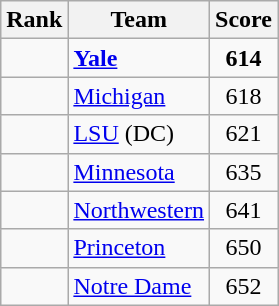<table class="wikitable sortable" style="text-align:center">
<tr>
<th dat-sort-type=number>Rank</th>
<th>Team</th>
<th>Score</th>
</tr>
<tr>
<td></td>
<td align=left><strong><a href='#'>Yale</a></strong></td>
<td><strong>614</strong></td>
</tr>
<tr>
<td></td>
<td align=left><a href='#'>Michigan</a></td>
<td>618</td>
</tr>
<tr>
<td></td>
<td align=left><a href='#'>LSU</a> (DC)</td>
<td>621</td>
</tr>
<tr>
<td></td>
<td align=left><a href='#'>Minnesota</a></td>
<td>635</td>
</tr>
<tr>
<td></td>
<td align=left><a href='#'>Northwestern</a></td>
<td>641</td>
</tr>
<tr>
<td></td>
<td align=left><a href='#'>Princeton</a></td>
<td>650</td>
</tr>
<tr>
<td></td>
<td align=left><a href='#'>Notre Dame</a></td>
<td>652</td>
</tr>
</table>
